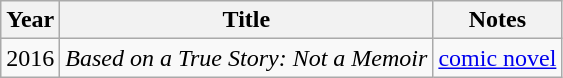<table class="wikitable">
<tr>
<th>Year</th>
<th>Title</th>
<th>Notes</th>
</tr>
<tr>
<td>2016</td>
<td><em>Based on a True Story: Not a Memoir</em></td>
<td><a href='#'>comic novel</a></td>
</tr>
</table>
